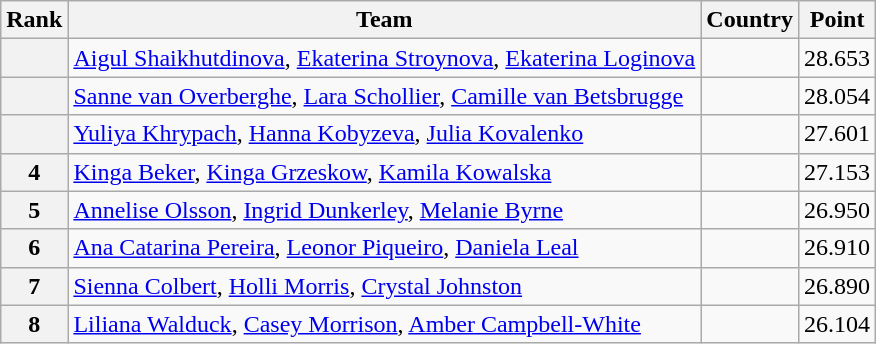<table class="wikitable sortable">
<tr>
<th>Rank</th>
<th>Team</th>
<th>Country</th>
<th>Point</th>
</tr>
<tr>
<th></th>
<td><a href='#'>Aigul Shaikhutdinova</a>, <a href='#'>Ekaterina Stroynova</a>, <a href='#'>Ekaterina Loginova</a></td>
<td></td>
<td>28.653</td>
</tr>
<tr>
<th></th>
<td><a href='#'>Sanne van Overberghe</a>, <a href='#'>Lara Schollier</a>, <a href='#'>Camille van Betsbrugge</a></td>
<td></td>
<td>28.054</td>
</tr>
<tr>
<th></th>
<td><a href='#'>Yuliya Khrypach</a>, <a href='#'>Hanna Kobyzeva</a>, <a href='#'>Julia Kovalenko</a></td>
<td></td>
<td>27.601</td>
</tr>
<tr>
<th>4</th>
<td><a href='#'>Kinga Beker</a>, <a href='#'>Kinga Grzeskow</a>, <a href='#'>Kamila Kowalska</a></td>
<td></td>
<td>27.153</td>
</tr>
<tr>
<th>5</th>
<td><a href='#'>Annelise Olsson</a>, <a href='#'>Ingrid Dunkerley</a>, <a href='#'>Melanie Byrne</a></td>
<td></td>
<td>26.950</td>
</tr>
<tr>
<th>6</th>
<td><a href='#'>Ana Catarina Pereira</a>, <a href='#'>Leonor Piqueiro</a>, <a href='#'>Daniela Leal</a></td>
<td></td>
<td>26.910</td>
</tr>
<tr>
<th>7</th>
<td><a href='#'>Sienna Colbert</a>, <a href='#'>Holli Morris</a>, <a href='#'>Crystal Johnston</a></td>
<td></td>
<td>26.890</td>
</tr>
<tr>
<th>8</th>
<td><a href='#'>Liliana Walduck</a>, <a href='#'>Casey Morrison</a>, <a href='#'>Amber Campbell-White</a></td>
<td></td>
<td>26.104</td>
</tr>
</table>
